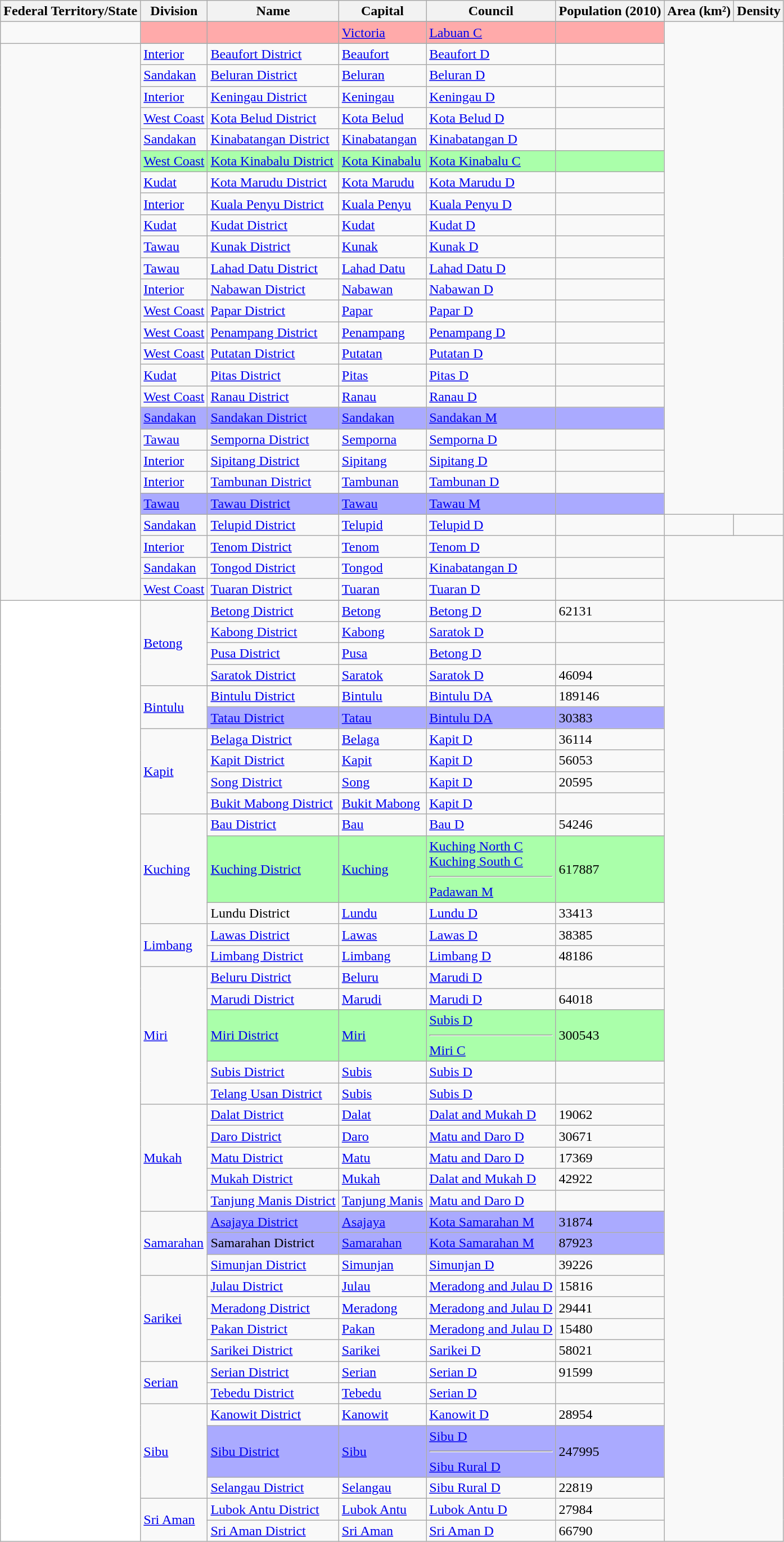<table class="wikitable unsortable">
<tr>
<th>Federal Territory/State</th>
<th>Division</th>
<th>Name</th>
<th>Capital</th>
<th>Council</th>
<th>Population (2010)</th>
<th>Area (km²)</th>
<th>Density</th>
</tr>
<tr>
<td rowspan="2" colspan="1"></td>
</tr>
<tr style="background:#faa;">
<td></td>
<td></td>
<td><a href='#'>Victoria</a></td>
<td><a href='#'>Labuan C</a></td>
<td></td>
</tr>
<tr>
<td rowspan="27" colspan="1"></td>
</tr>
<tr>
<td><a href='#'>Interior</a></td>
<td><a href='#'>Beaufort District</a></td>
<td><a href='#'>Beaufort</a></td>
<td><a href='#'>Beaufort D</a></td>
<td></td>
</tr>
<tr>
<td><a href='#'>Sandakan</a></td>
<td><a href='#'>Beluran District</a></td>
<td><a href='#'>Beluran</a></td>
<td><a href='#'>Beluran D</a></td>
<td></td>
</tr>
<tr>
<td><a href='#'>Interior</a></td>
<td><a href='#'>Keningau District</a></td>
<td><a href='#'>Keningau</a></td>
<td><a href='#'>Keningau D</a></td>
<td></td>
</tr>
<tr>
<td><a href='#'>West Coast</a></td>
<td><a href='#'>Kota Belud District</a></td>
<td><a href='#'>Kota Belud</a></td>
<td><a href='#'>Kota Belud D</a></td>
<td></td>
</tr>
<tr>
<td><a href='#'>Sandakan</a></td>
<td><a href='#'>Kinabatangan District</a></td>
<td><a href='#'>Kinabatangan</a></td>
<td><a href='#'>Kinabatangan D</a></td>
<td></td>
</tr>
<tr style="background:#afa;">
<td><a href='#'>West Coast</a></td>
<td><a href='#'>Kota Kinabalu District</a></td>
<td><a href='#'>Kota Kinabalu</a></td>
<td><a href='#'>Kota Kinabalu C</a></td>
<td></td>
</tr>
<tr>
<td><a href='#'>Kudat</a></td>
<td><a href='#'>Kota Marudu District</a></td>
<td><a href='#'>Kota Marudu</a></td>
<td><a href='#'>Kota Marudu D</a></td>
<td></td>
</tr>
<tr>
<td><a href='#'>Interior</a></td>
<td><a href='#'>Kuala Penyu District</a></td>
<td><a href='#'>Kuala Penyu</a></td>
<td><a href='#'>Kuala Penyu D</a></td>
<td></td>
</tr>
<tr>
<td><a href='#'>Kudat</a></td>
<td><a href='#'>Kudat District</a></td>
<td><a href='#'>Kudat</a></td>
<td><a href='#'>Kudat D</a></td>
<td></td>
</tr>
<tr>
<td><a href='#'>Tawau</a></td>
<td><a href='#'>Kunak District</a></td>
<td><a href='#'>Kunak</a></td>
<td><a href='#'>Kunak D</a></td>
<td></td>
</tr>
<tr>
<td><a href='#'>Tawau</a></td>
<td><a href='#'>Lahad Datu District</a></td>
<td><a href='#'>Lahad Datu</a></td>
<td><a href='#'>Lahad Datu D</a></td>
<td></td>
</tr>
<tr>
<td><a href='#'>Interior</a></td>
<td><a href='#'>Nabawan District</a></td>
<td><a href='#'>Nabawan</a></td>
<td><a href='#'>Nabawan D</a></td>
<td></td>
</tr>
<tr>
<td><a href='#'>West Coast</a></td>
<td><a href='#'>Papar District</a></td>
<td><a href='#'>Papar</a></td>
<td><a href='#'>Papar D</a></td>
<td></td>
</tr>
<tr>
<td><a href='#'>West Coast</a></td>
<td><a href='#'>Penampang District</a></td>
<td><a href='#'>Penampang</a></td>
<td><a href='#'>Penampang D</a></td>
<td></td>
</tr>
<tr>
<td><a href='#'>West Coast</a></td>
<td><a href='#'>Putatan District</a></td>
<td><a href='#'>Putatan</a></td>
<td><a href='#'>Putatan D</a></td>
<td></td>
</tr>
<tr>
<td><a href='#'>Kudat</a></td>
<td><a href='#'>Pitas District</a></td>
<td><a href='#'>Pitas</a></td>
<td><a href='#'>Pitas D</a></td>
<td></td>
</tr>
<tr>
<td><a href='#'>West Coast</a></td>
<td><a href='#'>Ranau District</a></td>
<td><a href='#'>Ranau</a></td>
<td><a href='#'>Ranau D</a></td>
<td></td>
</tr>
<tr style="background:#aaf;">
<td><a href='#'>Sandakan</a></td>
<td><a href='#'>Sandakan District</a></td>
<td><a href='#'>Sandakan</a></td>
<td><a href='#'>Sandakan M</a></td>
<td></td>
</tr>
<tr>
<td><a href='#'>Tawau</a></td>
<td><a href='#'>Semporna District</a></td>
<td><a href='#'>Semporna</a></td>
<td><a href='#'>Semporna D</a></td>
<td></td>
</tr>
<tr>
<td><a href='#'>Interior</a></td>
<td><a href='#'>Sipitang District</a></td>
<td><a href='#'>Sipitang</a></td>
<td><a href='#'>Sipitang D</a></td>
<td></td>
</tr>
<tr>
<td><a href='#'>Interior</a></td>
<td><a href='#'>Tambunan District</a></td>
<td><a href='#'>Tambunan</a></td>
<td><a href='#'>Tambunan D</a></td>
<td></td>
</tr>
<tr style="background:#aaf;">
<td><a href='#'>Tawau</a></td>
<td><a href='#'>Tawau District</a></td>
<td><a href='#'>Tawau</a></td>
<td><a href='#'>Tawau M</a></td>
<td></td>
</tr>
<tr>
<td><a href='#'>Sandakan</a></td>
<td><a href='#'>Telupid District</a></td>
<td><a href='#'>Telupid</a></td>
<td><a href='#'>Telupid D</a></td>
<td></td>
<td></td>
<td></td>
</tr>
<tr>
<td><a href='#'>Interior</a></td>
<td><a href='#'>Tenom District</a></td>
<td><a href='#'>Tenom</a></td>
<td><a href='#'>Tenom D</a></td>
<td></td>
</tr>
<tr>
<td><a href='#'>Sandakan</a></td>
<td><a href='#'>Tongod District</a></td>
<td><a href='#'>Tongod</a></td>
<td><a href='#'>Kinabatangan D</a></td>
<td></td>
</tr>
<tr>
<td><a href='#'>West Coast</a></td>
<td><a href='#'>Tuaran District</a></td>
<td><a href='#'>Tuaran</a></td>
<td><a href='#'>Tuaran D</a></td>
<td></td>
</tr>
<tr>
<td rowspan="42" colspan="1" style="background:#fff;"></td>
</tr>
<tr>
<td rowspan="4"><a href='#'>Betong</a></td>
<td><a href='#'>Betong District</a></td>
<td><a href='#'>Betong</a></td>
<td><a href='#'>Betong D</a></td>
<td>62131</td>
<td rowspan="42" colspan="2"></td>
</tr>
<tr>
<td><a href='#'>Kabong District</a></td>
<td><a href='#'>Kabong</a></td>
<td><a href='#'>Saratok D</a></td>
<td></td>
</tr>
<tr>
<td><a href='#'>Pusa District</a></td>
<td><a href='#'>Pusa</a></td>
<td><a href='#'>Betong D</a></td>
<td></td>
</tr>
<tr>
<td><a href='#'>Saratok District</a></td>
<td><a href='#'>Saratok</a></td>
<td><a href='#'>Saratok D</a></td>
<td>46094</td>
</tr>
<tr>
<td rowspan="3" colspan=1><a href='#'>Bintulu</a></td>
</tr>
<tr -style="background:#aaf;">
<td><a href='#'>Bintulu District</a></td>
<td><a href='#'>Bintulu</a></td>
<td><a href='#'>Bintulu DA</a></td>
<td>189146</td>
</tr>
<tr style="background:#aaf;">
<td><a href='#'>Tatau District</a></td>
<td><a href='#'>Tatau</a></td>
<td><a href='#'>Bintulu DA</a></td>
<td>30383</td>
</tr>
<tr>
<td rowspan="4"><a href='#'>Kapit</a></td>
<td><a href='#'>Belaga District</a></td>
<td><a href='#'>Belaga</a></td>
<td><a href='#'>Kapit D</a></td>
<td>36114</td>
</tr>
<tr>
<td><a href='#'>Kapit District</a></td>
<td><a href='#'>Kapit</a></td>
<td><a href='#'>Kapit D</a></td>
<td>56053</td>
</tr>
<tr>
<td><a href='#'>Song District</a></td>
<td><a href='#'>Song</a></td>
<td><a href='#'>Kapit D</a></td>
<td>20595</td>
</tr>
<tr>
<td><a href='#'>Bukit Mabong District</a></td>
<td><a href='#'>Bukit Mabong</a></td>
<td><a href='#'>Kapit D</a></td>
<td></td>
</tr>
<tr>
<td rowspan="3"><a href='#'>Kuching</a></td>
<td><a href='#'>Bau District</a></td>
<td><a href='#'>Bau</a></td>
<td><a href='#'>Bau D</a></td>
<td>54246</td>
</tr>
<tr style="background:#afa;">
<td><a href='#'>Kuching District</a></td>
<td><a href='#'>Kuching</a></td>
<td><a href='#'>Kuching North C</a><br><a href='#'>Kuching South C</a><hr><a href='#'>Padawan M</a></td>
<td>617887</td>
</tr>
<tr>
<td>Lundu District</td>
<td><a href='#'>Lundu</a></td>
<td><a href='#'>Lundu D</a></td>
<td>33413</td>
</tr>
<tr>
<td rowspan="2"><a href='#'>Limbang</a></td>
<td><a href='#'>Lawas District</a></td>
<td><a href='#'>Lawas</a></td>
<td><a href='#'>Lawas D</a></td>
<td>38385</td>
</tr>
<tr>
<td><a href='#'>Limbang District</a></td>
<td><a href='#'>Limbang</a></td>
<td><a href='#'>Limbang D</a></td>
<td>48186</td>
</tr>
<tr>
<td rowspan="5"><a href='#'>Miri</a></td>
<td><a href='#'>Beluru District</a></td>
<td><a href='#'>Beluru</a></td>
<td><a href='#'>Marudi D</a></td>
<td></td>
</tr>
<tr>
<td><a href='#'>Marudi District</a></td>
<td><a href='#'>Marudi</a></td>
<td><a href='#'>Marudi D</a></td>
<td>64018</td>
</tr>
<tr style="background:#afa;">
<td><a href='#'>Miri District</a></td>
<td><a href='#'>Miri</a></td>
<td><a href='#'>Subis D</a><hr><a href='#'>Miri C</a></td>
<td>300543</td>
</tr>
<tr>
<td><a href='#'>Subis District</a></td>
<td><a href='#'>Subis</a></td>
<td><a href='#'>Subis D</a></td>
<td></td>
</tr>
<tr>
<td><a href='#'>Telang Usan District</a></td>
<td><a href='#'>Subis</a></td>
<td><a href='#'>Subis D</a></td>
<td></td>
</tr>
<tr>
<td rowspan="5"><a href='#'>Mukah</a></td>
<td><a href='#'>Dalat District</a></td>
<td><a href='#'>Dalat</a></td>
<td><a href='#'>Dalat and Mukah D</a></td>
<td>19062</td>
</tr>
<tr>
<td><a href='#'>Daro District</a></td>
<td><a href='#'>Daro</a></td>
<td><a href='#'>Matu and Daro D</a></td>
<td>30671</td>
</tr>
<tr>
<td><a href='#'>Matu District</a></td>
<td><a href='#'>Matu</a></td>
<td><a href='#'>Matu and Daro D</a></td>
<td>17369</td>
</tr>
<tr>
<td><a href='#'>Mukah District</a></td>
<td><a href='#'>Mukah</a></td>
<td><a href='#'>Dalat and Mukah D</a></td>
<td>42922</td>
</tr>
<tr>
<td><a href='#'>Tanjung Manis District</a></td>
<td><a href='#'>Tanjung Manis</a></td>
<td><a href='#'>Matu and Daro D</a></td>
<td></td>
</tr>
<tr>
<td rowspan="4" colspan=1><a href='#'>Samarahan</a></td>
</tr>
<tr style="background:#aaf;">
<td><a href='#'>Asajaya District</a></td>
<td><a href='#'>Asajaya</a></td>
<td><a href='#'>Kota Samarahan M</a></td>
<td>31874</td>
</tr>
<tr style="background:#aaf;">
<td>Samarahan District</td>
<td><a href='#'>Samarahan</a></td>
<td><a href='#'>Kota Samarahan M</a></td>
<td>87923</td>
</tr>
<tr>
<td><a href='#'>Simunjan District</a></td>
<td><a href='#'>Simunjan</a></td>
<td><a href='#'>Simunjan D</a></td>
<td>39226</td>
</tr>
<tr>
<td rowspan="4"><a href='#'>Sarikei</a></td>
<td><a href='#'>Julau District</a></td>
<td><a href='#'>Julau</a></td>
<td><a href='#'>Meradong and Julau D</a></td>
<td>15816</td>
</tr>
<tr>
<td><a href='#'>Meradong District</a></td>
<td><a href='#'>Meradong</a></td>
<td><a href='#'>Meradong and Julau D</a></td>
<td>29441</td>
</tr>
<tr>
<td><a href='#'>Pakan District</a></td>
<td><a href='#'>Pakan</a></td>
<td><a href='#'>Meradong and Julau D</a></td>
<td>15480</td>
</tr>
<tr>
<td><a href='#'>Sarikei District</a></td>
<td><a href='#'>Sarikei</a></td>
<td><a href='#'>Sarikei D</a></td>
<td>58021</td>
</tr>
<tr>
<td rowspan="2"><a href='#'>Serian</a></td>
<td><a href='#'>Serian District</a></td>
<td><a href='#'>Serian</a></td>
<td><a href='#'>Serian D</a></td>
<td>91599</td>
</tr>
<tr>
<td><a href='#'>Tebedu District</a></td>
<td><a href='#'>Tebedu</a></td>
<td><a href='#'>Serian D</a></td>
<td></td>
</tr>
<tr>
<td rowspan="3"><a href='#'>Sibu</a></td>
<td><a href='#'>Kanowit District</a></td>
<td><a href='#'>Kanowit</a></td>
<td><a href='#'>Kanowit D</a></td>
<td>28954</td>
</tr>
<tr style="background:#aaf;">
<td><a href='#'>Sibu District</a></td>
<td><a href='#'>Sibu</a></td>
<td><a href='#'>Sibu D</a><hr><a href='#'>Sibu Rural D</a></td>
<td>247995</td>
</tr>
<tr>
<td><a href='#'>Selangau District</a></td>
<td><a href='#'>Selangau</a></td>
<td><a href='#'>Sibu Rural D</a></td>
<td>22819</td>
</tr>
<tr>
<td rowspan="2"><a href='#'>Sri Aman</a></td>
<td><a href='#'>Lubok Antu District</a></td>
<td><a href='#'>Lubok Antu</a></td>
<td><a href='#'>Lubok Antu D</a></td>
<td>27984</td>
</tr>
<tr>
<td><a href='#'>Sri Aman District</a></td>
<td><a href='#'>Sri Aman</a></td>
<td><a href='#'>Sri Aman D</a></td>
<td>66790</td>
</tr>
</table>
